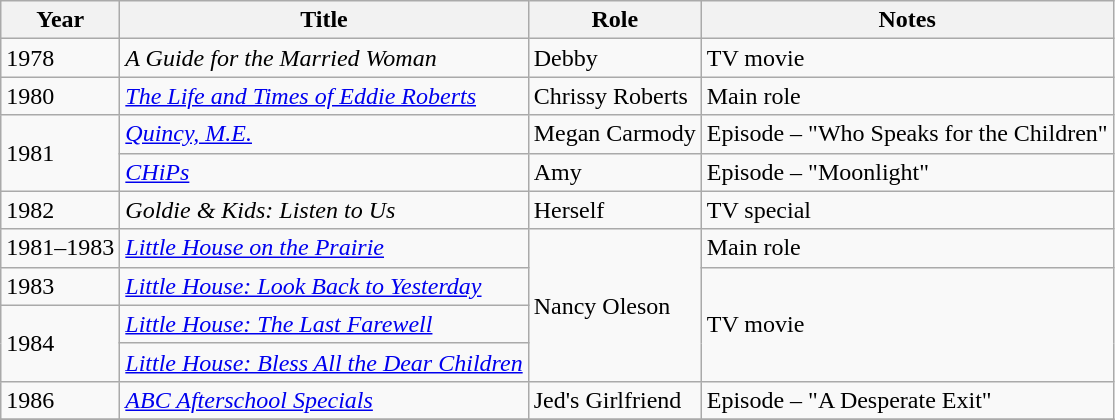<table class="wikitable">
<tr>
<th>Year</th>
<th>Title</th>
<th>Role</th>
<th>Notes</th>
</tr>
<tr>
<td>1978</td>
<td><em>A Guide for the Married Woman</em></td>
<td>Debby</td>
<td>TV movie</td>
</tr>
<tr>
<td>1980</td>
<td><em><a href='#'>The Life and Times of Eddie Roberts</a></em></td>
<td>Chrissy Roberts</td>
<td>Main role</td>
</tr>
<tr>
<td rowspan=2>1981</td>
<td><em><a href='#'>Quincy, M.E.</a></em></td>
<td>Megan Carmody</td>
<td>Episode – "Who Speaks for the Children"</td>
</tr>
<tr>
<td><em><a href='#'>CHiPs</a></em></td>
<td>Amy</td>
<td>Episode – "Moonlight"</td>
</tr>
<tr>
<td>1982</td>
<td><em>Goldie & Kids: Listen to Us</em></td>
<td>Herself</td>
<td>TV special</td>
</tr>
<tr>
<td>1981–1983</td>
<td><em><a href='#'>Little House on the Prairie</a></em></td>
<td rowspan=4>Nancy Oleson</td>
<td>Main role</td>
</tr>
<tr>
<td>1983</td>
<td><em><a href='#'>Little House: Look Back to Yesterday</a></em></td>
<td rowspan=3>TV movie</td>
</tr>
<tr>
<td rowspan=2>1984</td>
<td><em><a href='#'>Little House: The Last Farewell</a></em></td>
</tr>
<tr>
<td><em><a href='#'>Little House: Bless All the Dear Children</a></em></td>
</tr>
<tr>
<td>1986</td>
<td><em><a href='#'>ABC Afterschool Specials</a></em></td>
<td>Jed's Girlfriend</td>
<td>Episode – "A Desperate Exit"</td>
</tr>
<tr>
</tr>
</table>
